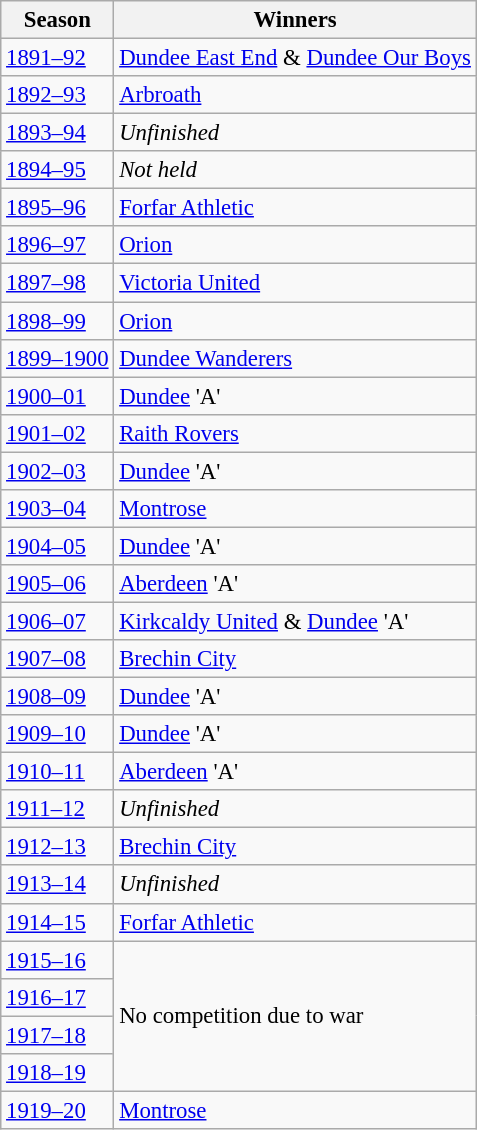<table class="wikitable" style="font-size:95%">
<tr>
<th>Season</th>
<th>Winners</th>
</tr>
<tr>
<td><a href='#'>1891–92</a></td>
<td><a href='#'>Dundee East End</a> & <a href='#'>Dundee Our Boys</a></td>
</tr>
<tr>
<td><a href='#'>1892–93</a></td>
<td><a href='#'>Arbroath</a></td>
</tr>
<tr>
<td><a href='#'>1893–94</a></td>
<td><em>Unfinished</em></td>
</tr>
<tr>
<td><a href='#'>1894–95</a></td>
<td><em>Not held</em></td>
</tr>
<tr>
<td><a href='#'>1895–96</a></td>
<td><a href='#'>Forfar Athletic</a></td>
</tr>
<tr>
<td><a href='#'>1896–97</a></td>
<td><a href='#'>Orion</a></td>
</tr>
<tr>
<td><a href='#'>1897–98</a></td>
<td><a href='#'>Victoria United</a></td>
</tr>
<tr>
<td><a href='#'>1898–99</a></td>
<td><a href='#'>Orion</a></td>
</tr>
<tr>
<td><a href='#'>1899–1900</a></td>
<td><a href='#'>Dundee Wanderers</a></td>
</tr>
<tr>
<td><a href='#'>1900–01</a></td>
<td><a href='#'>Dundee</a> 'A'</td>
</tr>
<tr>
<td><a href='#'>1901–02</a></td>
<td><a href='#'>Raith Rovers</a></td>
</tr>
<tr>
<td><a href='#'>1902–03</a></td>
<td><a href='#'>Dundee</a> 'A'</td>
</tr>
<tr>
<td><a href='#'>1903–04</a></td>
<td><a href='#'>Montrose</a></td>
</tr>
<tr>
<td><a href='#'>1904–05</a></td>
<td><a href='#'>Dundee</a> 'A'</td>
</tr>
<tr>
<td><a href='#'>1905–06</a></td>
<td><a href='#'>Aberdeen</a> 'A'</td>
</tr>
<tr>
<td><a href='#'>1906–07</a></td>
<td><a href='#'>Kirkcaldy United</a> & <a href='#'>Dundee</a> 'A'</td>
</tr>
<tr>
<td><a href='#'>1907–08</a></td>
<td><a href='#'>Brechin City</a></td>
</tr>
<tr>
<td><a href='#'>1908–09</a></td>
<td><a href='#'>Dundee</a> 'A'</td>
</tr>
<tr>
<td><a href='#'>1909–10</a></td>
<td><a href='#'>Dundee</a> 'A'</td>
</tr>
<tr>
<td><a href='#'>1910–11</a></td>
<td><a href='#'>Aberdeen</a> 'A'</td>
</tr>
<tr>
<td><a href='#'>1911–12</a></td>
<td><em>Unfinished</em></td>
</tr>
<tr>
<td><a href='#'>1912–13</a></td>
<td><a href='#'>Brechin City</a></td>
</tr>
<tr>
<td><a href='#'>1913–14</a></td>
<td><em>Unfinished</em></td>
</tr>
<tr>
<td><a href='#'>1914–15</a></td>
<td><a href='#'>Forfar Athletic</a></td>
</tr>
<tr>
<td><a href='#'>1915–16</a></td>
<td rowspan="4">No competition due to war</td>
</tr>
<tr>
<td><a href='#'>1916–17</a></td>
</tr>
<tr>
<td><a href='#'>1917–18</a></td>
</tr>
<tr>
<td><a href='#'>1918–19</a></td>
</tr>
<tr>
<td><a href='#'>1919–20</a></td>
<td><a href='#'>Montrose</a></td>
</tr>
</table>
